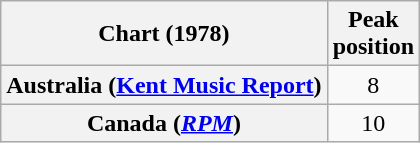<table class="wikitable sortable plainrowheaders" style="text-align:center">
<tr>
<th scope="col">Chart (1978)</th>
<th scope="col">Peak<br>position</th>
</tr>
<tr>
<th scope="row">Australia (<a href='#'>Kent Music Report</a>)</th>
<td>8</td>
</tr>
<tr>
<th scope="row">Canada (<em><a href='#'>RPM</a></em>)</th>
<td>10</td>
</tr>
</table>
